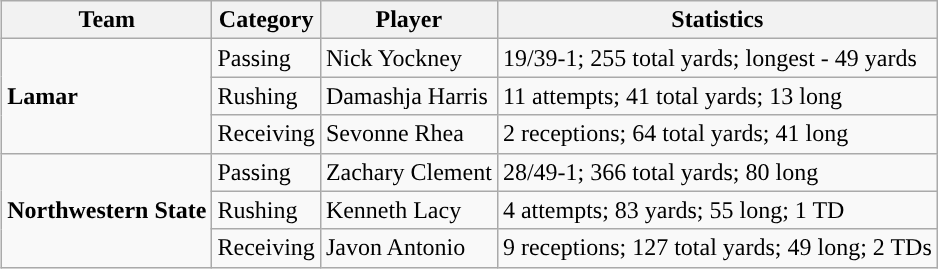<table class="wikitable" style="float: right;">
<tr>
<th>Team</th>
<th>Category</th>
<th>Player</th>
<th>Statistics</th>
</tr>
<tr>
<td rowspan=3><strong>Lamar</strong></td>
<td>Passing</td>
<td>Nick Yockney</td>
<td>19/39-1; 255 total yards; longest - 49 yards</td>
</tr>
<tr>
<td>Rushing</td>
<td>Damashja Harris</td>
<td>11 attempts; 41 total yards; 13 long</td>
</tr>
<tr>
<td>Receiving</td>
<td>Sevonne Rhea</td>
<td>2 receptions; 64 total yards; 41 long</td>
</tr>
<tr>
<td rowspan=3><strong>Northwestern State</strong></td>
<td>Passing</td>
<td>Zachary Clement</td>
<td>28/49-1; 366 total yards; 80 long</td>
</tr>
<tr>
<td>Rushing</td>
<td>Kenneth Lacy</td>
<td>4 attempts; 83 yards; 55 long; 1 TD</td>
</tr>
<tr>
<td>Receiving</td>
<td>Javon Antonio</td>
<td>9 receptions; 127 total yards; 49 long; 2 TDs</td>
</tr>
</table>
